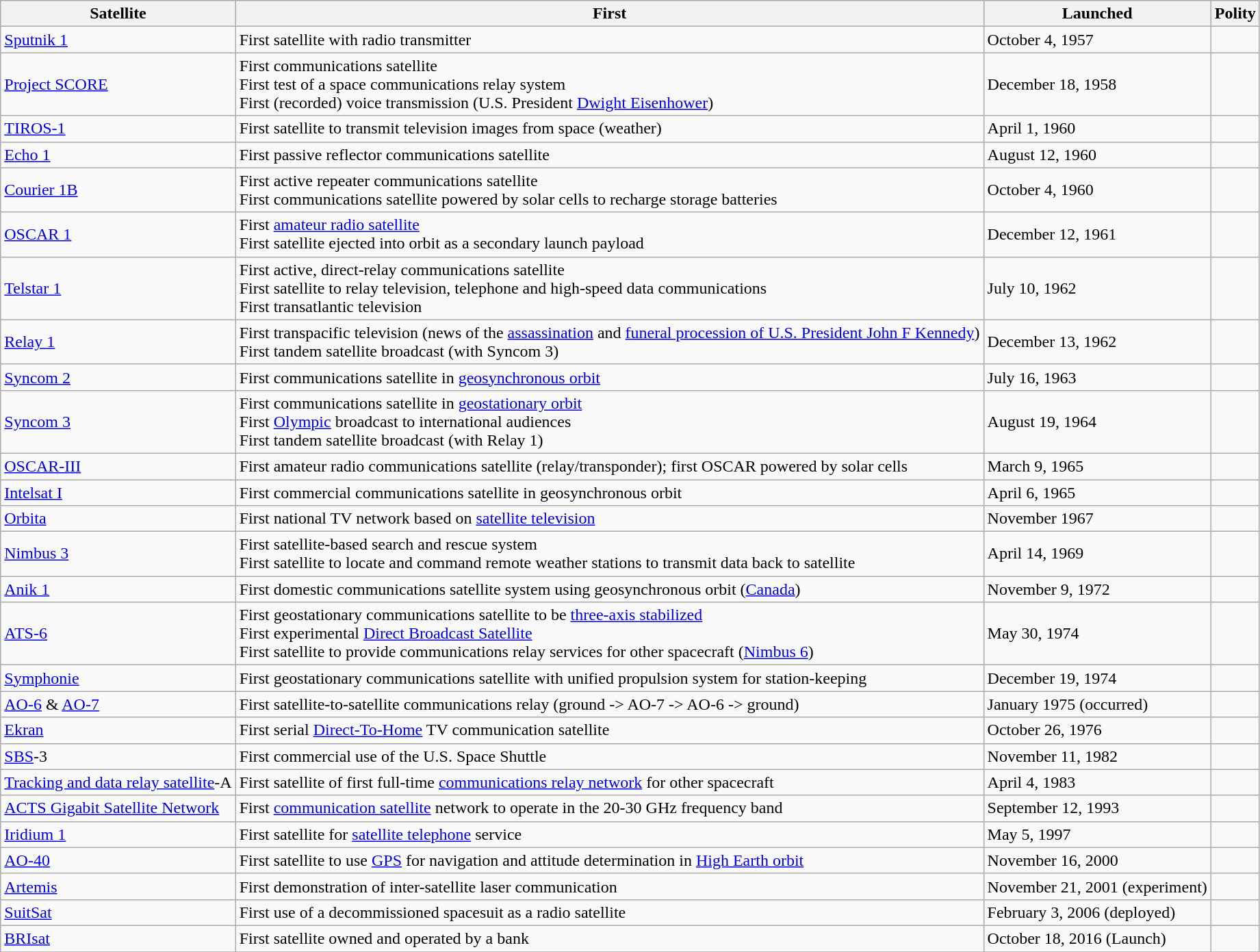<table class="wikitable sticky-header">
<tr>
<th>Satellite</th>
<th>First</th>
<th>Launched</th>
<th>Polity</th>
</tr>
<tr>
<td><a href='#'>Sputnik 1</a></td>
<td>First satellite with radio transmitter</td>
<td>October 4, 1957</td>
<td></td>
</tr>
<tr>
<td><a href='#'>Project SCORE</a></td>
<td>First communications satellite<br>First test of a space communications relay system<br>First (recorded) voice transmission (U.S. President <a href='#'>Dwight Eisenhower</a>)</td>
<td>December 18, 1958</td>
<td></td>
</tr>
<tr>
<td><a href='#'>TIROS-1</a></td>
<td>First satellite to transmit television images from space (weather)</td>
<td>April 1, 1960</td>
<td></td>
</tr>
<tr>
<td><a href='#'>Echo 1</a></td>
<td>First passive reflector communications satellite</td>
<td>August 12, 1960</td>
<td></td>
</tr>
<tr>
<td><a href='#'>Courier 1B</a></td>
<td>First active repeater communications satellite<br>First communications satellite powered by solar cells to recharge storage batteries</td>
<td>October 4, 1960</td>
<td></td>
</tr>
<tr>
<td><a href='#'>OSCAR 1</a></td>
<td>First <a href='#'>amateur radio satellite</a><br>First satellite ejected into orbit as a secondary launch payload</td>
<td>December 12, 1961</td>
<td></td>
</tr>
<tr>
<td><a href='#'>Telstar 1</a></td>
<td>First active, direct-relay communications satellite<br>First satellite to relay television, telephone and high-speed data communications<br>First transatlantic television</td>
<td>July 10, 1962</td>
<td></td>
</tr>
<tr>
<td><a href='#'>Relay 1</a></td>
<td>First transpacific television (news of the <a href='#'>assassination</a> and <a href='#'>funeral procession of U.S. President John F Kennedy</a>)<br>First tandem satellite broadcast (with Syncom 3)</td>
<td>December 13, 1962</td>
<td></td>
</tr>
<tr>
<td><a href='#'>Syncom 2</a></td>
<td>First communications satellite in <a href='#'>geosynchronous orbit</a></td>
<td>July 16, 1963</td>
<td></td>
</tr>
<tr>
<td><a href='#'>Syncom 3</a></td>
<td>First communications satellite in <a href='#'>geostationary orbit</a><br>First <a href='#'>Olympic</a> broadcast to international audiences<br>First tandem satellite broadcast (with Relay 1)</td>
<td>August 19, 1964</td>
<td></td>
</tr>
<tr>
<td><a href='#'>OSCAR-III</a></td>
<td>First amateur radio communications satellite (relay/transponder); first OSCAR powered by solar cells</td>
<td>March 9, 1965</td>
<td></td>
</tr>
<tr>
<td><a href='#'>Intelsat I</a></td>
<td>First commercial communications satellite in geosynchronous orbit</td>
<td>April 6, 1965</td>
<td></td>
</tr>
<tr>
<td><a href='#'>Orbita</a></td>
<td>First national TV network based on <a href='#'>satellite television</a></td>
<td>November 1967</td>
<td></td>
</tr>
<tr>
<td><a href='#'>Nimbus 3</a></td>
<td>First satellite-based search and rescue system<br>First satellite to locate and command remote weather stations to transmit data back to satellite</td>
<td>April 14, 1969</td>
<td></td>
</tr>
<tr>
<td><a href='#'>Anik 1</a></td>
<td>First domestic communications satellite system using geosynchronous orbit (<a href='#'>Canada</a>)</td>
<td>November 9, 1972</td>
<td></td>
</tr>
<tr>
<td><a href='#'>ATS-6</a></td>
<td>First geostationary communications satellite to be <a href='#'>three-axis stabilized</a><br>First experimental <a href='#'>Direct Broadcast Satellite</a><br>First satellite to provide communications relay services for other spacecraft (<a href='#'>Nimbus 6</a>)</td>
<td>May 30, 1974</td>
<td></td>
</tr>
<tr>
<td><a href='#'>Symphonie</a></td>
<td>First geostationary communications satellite with unified propulsion system for station-keeping</td>
<td>December 19, 1974</td>
<td><br></td>
</tr>
<tr>
<td><a href='#'>AO-6</a> & <a href='#'>AO-7</a></td>
<td>First satellite-to-satellite communications relay  (ground -> AO-7 -> AO-6 -> ground)</td>
<td>January 1975 (occurred)</td>
<td></td>
</tr>
<tr>
<td><a href='#'>Ekran</a></td>
<td>First serial <a href='#'>Direct-To-Home</a> TV communication satellite</td>
<td>October 26, 1976</td>
<td></td>
</tr>
<tr>
<td><a href='#'> SBS</a>-3</td>
<td>First commercial use of the U.S. Space Shuttle</td>
<td>November 11, 1982</td>
<td></td>
</tr>
<tr>
<td><a href='#'>Tracking and data relay satellite</a>-A</td>
<td>First satellite of first full-time <a href='#'>communications relay network</a> for other spacecraft</td>
<td>April 4, 1983</td>
<td></td>
</tr>
<tr>
<td><a href='#'>ACTS Gigabit Satellite Network</a></td>
<td>First <a href='#'>communication satellite</a> network to operate in the 20-30 GHz frequency band</td>
<td>September 12, 1993</td>
<td></td>
</tr>
<tr>
<td><a href='#'>Iridium 1</a></td>
<td>First satellite for <a href='#'>satellite telephone</a> service</td>
<td>May 5, 1997</td>
<td></td>
</tr>
<tr>
<td><a href='#'>AO-40</a></td>
<td>First satellite to use <a href='#'>GPS</a> for navigation and attitude determination in <a href='#'>High Earth orbit</a></td>
<td>November 16, 2000</td>
<td><br></td>
</tr>
<tr>
<td><a href='#'>Artemis</a></td>
<td>First demonstration of inter-satellite laser communication</td>
<td>November 21, 2001 (experiment)</td>
<td></td>
</tr>
<tr>
<td><a href='#'>SuitSat</a></td>
<td>First use of a decommissioned spacesuit as a radio satellite</td>
<td>February 3, 2006 (deployed)</td>
<td><br></td>
</tr>
<tr>
<td><a href='#'>BRIsat</a></td>
<td>First satellite owned and operated by a bank</td>
<td>October 18, 2016 (Launch)</td>
<td></td>
</tr>
<tr>
</tr>
</table>
